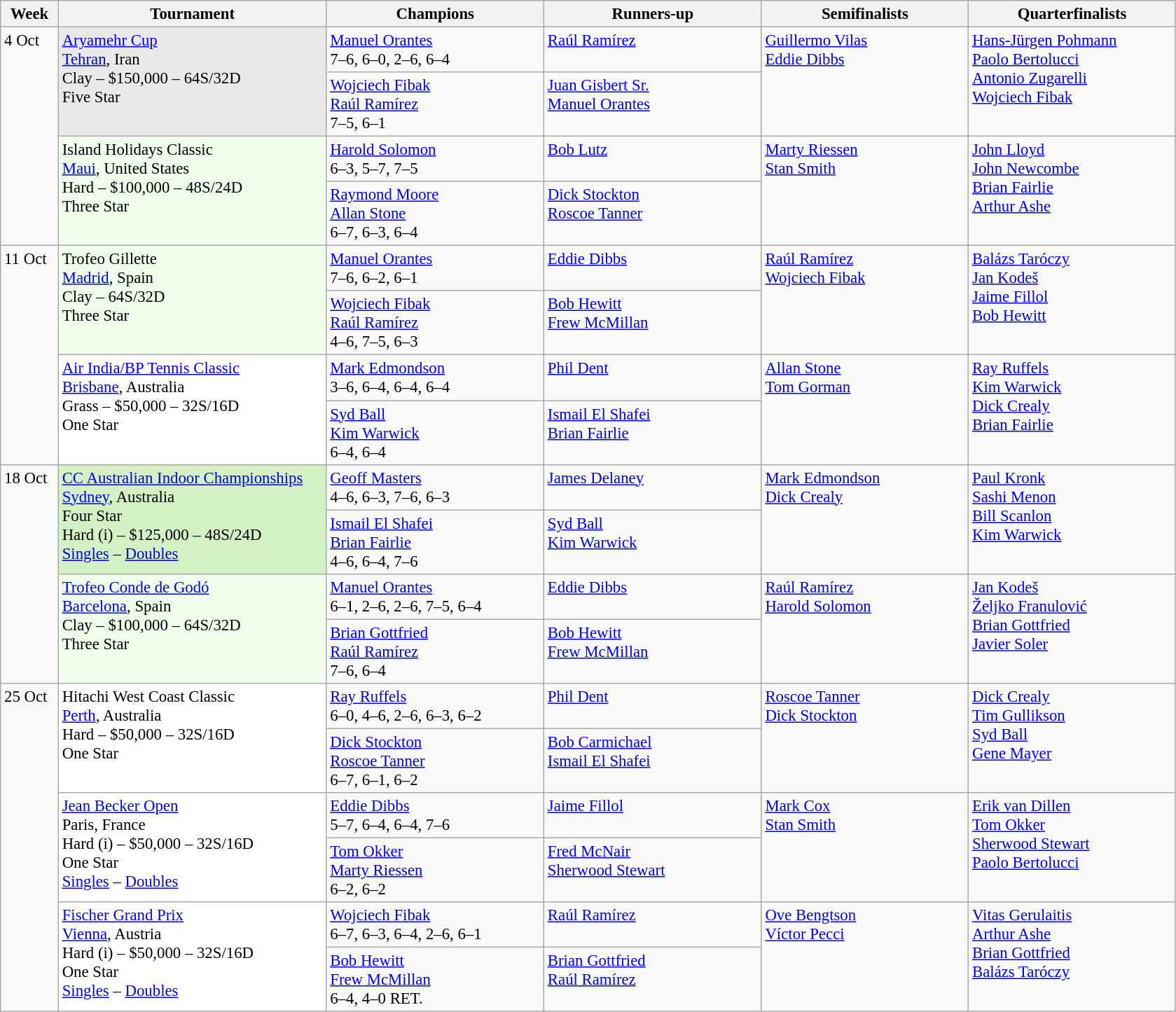<table class=wikitable style=font-size:95%>
<tr>
<th style="width:48px;">Week</th>
<th style="width:248px;">Tournament</th>
<th style="width:200px;">Champions</th>
<th style="width:200px;">Runners-up</th>
<th style="width:190px;">Semifinalists</th>
<th style="width:190px;">Quarterfinalists</th>
</tr>
<tr valign=top>
<td rowspan=4>4 Oct</td>
<td style="background:#E9E9E9;" rowspan="2"><a href='#'>Aryamehr Cup</a> <br> <a href='#'>Tehran</a>, Iran <br> Clay – $150,000 – 64S/32D <br> Five Star</td>
<td> <a href='#'>Manuel Orantes</a> <br> 7–6, 6–0, 2–6, 6–4</td>
<td> <a href='#'>Raúl Ramírez</a></td>
<td rowspan=2> <a href='#'>Guillermo Vilas</a> <br>  <a href='#'>Eddie Dibbs</a></td>
<td rowspan=2> <a href='#'>Hans-Jürgen Pohmann</a> <br>  <a href='#'>Paolo Bertolucci</a> <br>  <a href='#'>Antonio Zugarelli</a> <br>  <a href='#'>Wojciech Fibak</a></td>
</tr>
<tr valign=top>
<td> <a href='#'>Wojciech Fibak</a> <br>  <a href='#'>Raúl Ramírez</a> <br> 7–5, 6–1</td>
<td> <a href='#'>Juan Gisbert Sr.</a> <br>  <a href='#'>Manuel Orantes</a></td>
</tr>
<tr valign=top>
<td style="background:#F0FFEC;" rowspan="2">Island Holidays Classic <br> <a href='#'>Maui</a>, United States <br> Hard – $100,000 – 48S/24D <br> Three Star</td>
<td> <a href='#'>Harold Solomon</a> <br> 6–3, 5–7, 7–5</td>
<td> <a href='#'>Bob Lutz</a></td>
<td rowspan=2> <a href='#'>Marty Riessen</a> <br>  <a href='#'>Stan Smith</a></td>
<td rowspan=2> <a href='#'>John Lloyd</a> <br>  <a href='#'>John Newcombe</a> <br>  <a href='#'>Brian Fairlie</a> <br>  <a href='#'>Arthur Ashe</a></td>
</tr>
<tr valign=top>
<td> <a href='#'>Raymond Moore</a> <br>  <a href='#'>Allan Stone</a> <br> 6–7, 6–3, 6–4</td>
<td> <a href='#'>Dick Stockton</a> <br>  <a href='#'>Roscoe Tanner</a></td>
</tr>
<tr valign=top>
<td rowspan=4>11 Oct</td>
<td style="background:#F0FFEC;" rowspan=2>Trofeo Gillette <br> <a href='#'>Madrid</a>, Spain <br> Clay – 64S/32D <br> Three Star</td>
<td> <a href='#'>Manuel Orantes</a> <br> 7–6, 6–2, 6–1</td>
<td> <a href='#'>Eddie Dibbs</a></td>
<td rowspan=2> <a href='#'>Raúl Ramírez</a> <br>  <a href='#'>Wojciech Fibak</a></td>
<td rowspan=2> <a href='#'>Balázs Taróczy</a> <br>  <a href='#'>Jan Kodeš</a> <br>  <a href='#'>Jaime Fillol</a> <br>  <a href='#'>Bob Hewitt</a></td>
</tr>
<tr valign=top>
<td> <a href='#'>Wojciech Fibak</a> <br>  <a href='#'>Raúl Ramírez</a> <br> 4–6, 7–5, 6–3</td>
<td> <a href='#'>Bob Hewitt</a> <br>  <a href='#'>Frew McMillan</a></td>
</tr>
<tr valign=top>
<td style="background:#fff;" rowspan=2><a href='#'>Air India/BP Tennis Classic</a> <br> <a href='#'>Brisbane</a>, Australia <br> Grass – $50,000 – 32S/16D <br> One Star</td>
<td> <a href='#'>Mark Edmondson</a> <br> 3–6, 6–4, 6–4, 6–4</td>
<td> <a href='#'>Phil Dent</a></td>
<td rowspan=2> <a href='#'>Allan Stone</a> <br>  <a href='#'>Tom Gorman</a></td>
<td rowspan=2> <a href='#'>Ray Ruffels</a> <br>  <a href='#'>Kim Warwick</a> <br>  <a href='#'>Dick Crealy</a> <br>  <a href='#'>Brian Fairlie</a></td>
</tr>
<tr valign=top>
<td> <a href='#'>Syd Ball</a> <br>  <a href='#'>Kim Warwick</a> <br> 6–4, 6–4</td>
<td> <a href='#'>Ismail El Shafei</a> <br>  <a href='#'>Brian Fairlie</a></td>
</tr>
<tr valign=top>
<td rowspan=4>18 Oct</td>
<td style="background:#D4F1C5;" rowspan=2><a href='#'>CC Australian Indoor Championships</a> <br> <a href='#'>Sydney</a>, Australia <br> Four Star <br> Hard (i) – $125,000 – 48S/24D <br> <a href='#'>Singles</a> – <a href='#'>Doubles</a></td>
<td> <a href='#'>Geoff Masters</a> <br> 4–6, 6–3, 7–6, 6–3</td>
<td> <a href='#'>James Delaney</a></td>
<td rowspan=2> <a href='#'>Mark Edmondson</a> <br>  <a href='#'>Dick Crealy</a></td>
<td rowspan=2> <a href='#'>Paul Kronk</a> <br>  <a href='#'>Sashi Menon</a> <br>  <a href='#'>Bill Scanlon</a> <br>  <a href='#'>Kim Warwick</a></td>
</tr>
<tr valign=top>
<td> <a href='#'>Ismail El Shafei</a> <br>  <a href='#'>Brian Fairlie</a> <br> 4–6, 6–4, 7–6</td>
<td> <a href='#'>Syd Ball</a> <br>  <a href='#'>Kim Warwick</a></td>
</tr>
<tr valign=top>
<td style="background:#F0FFEC;" rowspan=2><a href='#'>Trofeo Conde de Godó</a> <br> <a href='#'>Barcelona</a>, Spain <br> Clay – $100,000 – 64S/32D <br> Three Star</td>
<td> <a href='#'>Manuel Orantes</a> <br> 6–1, 2–6, 2–6, 7–5, 6–4</td>
<td> <a href='#'>Eddie Dibbs</a></td>
<td rowspan=2> <a href='#'>Raúl Ramírez</a> <br>  <a href='#'>Harold Solomon</a></td>
<td rowspan=2> <a href='#'>Jan Kodeš</a> <br>  <a href='#'>Željko Franulović</a> <br>  <a href='#'>Brian Gottfried</a> <br>  <a href='#'>Javier Soler</a></td>
</tr>
<tr valign=top>
<td> <a href='#'>Brian Gottfried</a> <br>  <a href='#'>Raúl Ramírez</a> <br> 7–6, 6–4</td>
<td> <a href='#'>Bob Hewitt</a> <br>  <a href='#'>Frew McMillan</a></td>
</tr>
<tr valign=top>
<td rowspan=6>25 Oct</td>
<td style="background:#fff;" rowspan=2>Hitachi West Coast Classic <br> <a href='#'>Perth</a>, Australia <br> Hard – $50,000 – 32S/16D <br> One Star</td>
<td> <a href='#'>Ray Ruffels</a> <br> 6–0, 4–6, 2–6, 6–3, 6–2</td>
<td> <a href='#'>Phil Dent</a></td>
<td rowspan=2> <a href='#'>Roscoe Tanner</a> <br>  <a href='#'>Dick Stockton</a></td>
<td rowspan=2> <a href='#'>Dick Crealy</a> <br>  <a href='#'>Tim Gullikson</a> <br>  <a href='#'>Syd Ball</a> <br>  <a href='#'>Gene Mayer</a></td>
</tr>
<tr valign=top>
<td> <a href='#'>Dick Stockton</a> <br>  <a href='#'>Roscoe Tanner</a> <br> 6–7, 6–1, 6–2</td>
<td> <a href='#'>Bob Carmichael</a> <br>  <a href='#'>Ismail El Shafei</a></td>
</tr>
<tr valign=top>
<td style="background:#fff;" rowspan=2><a href='#'>Jean Becker Open</a> <br> Paris, France <br> Hard (i) – $50,000 – 32S/16D <br> One Star <br> <a href='#'>Singles</a> – <a href='#'>Doubles</a></td>
<td> <a href='#'>Eddie Dibbs</a> <br> 5–7, 6–4, 6–4, 7–6</td>
<td> <a href='#'>Jaime Fillol</a></td>
<td rowspan=2> <a href='#'>Mark Cox</a> <br>  <a href='#'>Stan Smith</a></td>
<td rowspan=2> <a href='#'>Erik van Dillen</a> <br>  <a href='#'>Tom Okker</a> <br>  <a href='#'>Sherwood Stewart</a> <br>  <a href='#'>Paolo Bertolucci</a></td>
</tr>
<tr valign=top>
<td> <a href='#'>Tom Okker</a> <br>  <a href='#'>Marty Riessen</a> <br> 6–2, 6–2</td>
<td> <a href='#'>Fred McNair</a> <br>  <a href='#'>Sherwood Stewart</a></td>
</tr>
<tr valign=top>
<td style="background:#fff;" rowspan=2><a href='#'>Fischer Grand Prix</a> <br> <a href='#'>Vienna</a>, Austria <br> Hard (i) – $50,000 – 32S/16D <br> One Star <br> <a href='#'>Singles</a> – <a href='#'>Doubles</a></td>
<td> <a href='#'>Wojciech Fibak</a> <br> 6–7, 6–3, 6–4, 2–6, 6–1</td>
<td> <a href='#'>Raúl Ramírez</a></td>
<td rowspan=2> <a href='#'>Ove Bengtson</a> <br>  <a href='#'>Víctor Pecci</a></td>
<td rowspan=2> <a href='#'>Vitas Gerulaitis</a> <br>  <a href='#'>Arthur Ashe</a> <br>  <a href='#'>Brian Gottfried</a> <br>  <a href='#'>Balázs Taróczy</a></td>
</tr>
<tr valign=top>
<td> <a href='#'>Bob Hewitt</a> <br>  <a href='#'>Frew McMillan</a> <br> 6–4, 4–0 RET.</td>
<td> <a href='#'>Brian Gottfried</a> <br>  <a href='#'>Raúl Ramírez</a></td>
</tr>
</table>
